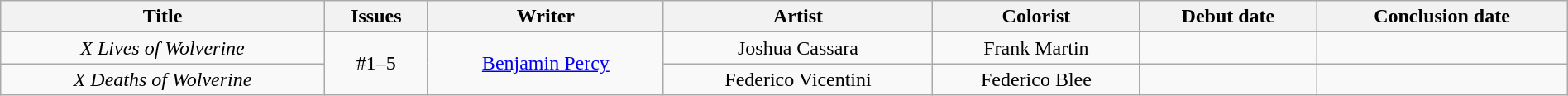<table class="wikitable" style="text-align:center; width:100%">
<tr>
<th scope="col">Title</th>
<th scope="col">Issues</th>
<th scope="col">Writer</th>
<th scope="col">Artist</th>
<th scope="col">Colorist</th>
<th scope="col">Debut date</th>
<th scope="col">Conclusion date</th>
</tr>
<tr>
<td><em>X Lives of Wolverine</em></td>
<td rowspan="2">#1–5</td>
<td rowspan="2"><a href='#'>Benjamin Percy</a></td>
<td>Joshua Cassara</td>
<td>Frank Martin</td>
<td></td>
<td></td>
</tr>
<tr>
<td><em>X Deaths of Wolverine</em></td>
<td>Federico Vicentini</td>
<td>Federico Blee</td>
<td></td>
<td></td>
</tr>
</table>
